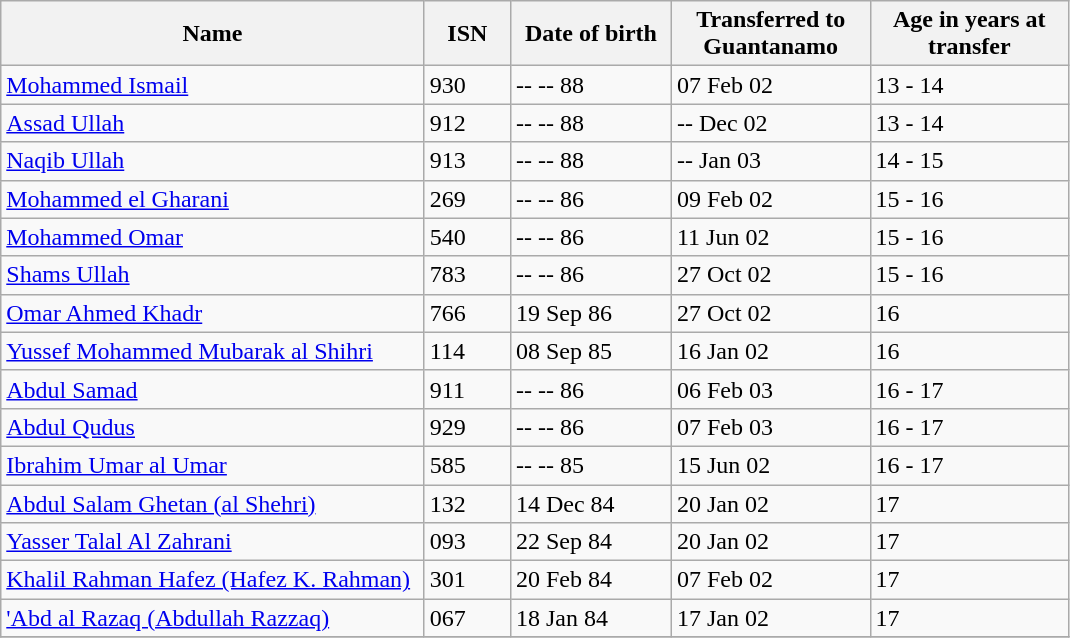<table class="wikitable">
<tr>
<th scope="col" width="275"><strong>Name</strong></th>
<th ! scope="col" width="50"><strong>ISN</strong></th>
<th ! scope="col" width="100"><strong>Date of birth</strong></th>
<th ! scope="col" width="125"><strong>Transferred to Guantanamo</strong></th>
<th ! scope="col" width="125"><strong>Age in years at transfer</strong></th>
</tr>
<tr>
<td><a href='#'>Mohammed Ismail</a></td>
<td>930</td>
<td>-- -- 88</td>
<td>07 Feb 02</td>
<td>13 - 14</td>
</tr>
<tr>
<td><a href='#'>Assad Ullah</a></td>
<td>912</td>
<td>-- -- 88</td>
<td>-- Dec 02</td>
<td>13 - 14</td>
</tr>
<tr>
<td><a href='#'>Naqib Ullah</a></td>
<td>913</td>
<td>-- -- 88</td>
<td>-- Jan 03</td>
<td>14 - 15</td>
</tr>
<tr>
<td><a href='#'>Mohammed el Gharani</a></td>
<td>269</td>
<td>-- -- 86</td>
<td>09 Feb 02</td>
<td>15 - 16</td>
</tr>
<tr>
<td><a href='#'>Mohammed Omar</a></td>
<td>540</td>
<td>-- -- 86</td>
<td>11 Jun 02</td>
<td>15 - 16</td>
</tr>
<tr>
<td><a href='#'>Shams Ullah</a></td>
<td>783</td>
<td>-- -- 86</td>
<td>27 Oct 02</td>
<td>15 - 16</td>
</tr>
<tr>
<td><a href='#'>Omar Ahmed Khadr</a></td>
<td>766</td>
<td>19 Sep 86</td>
<td>27 Oct 02</td>
<td>16</td>
</tr>
<tr>
<td><a href='#'>Yussef Mohammed Mubarak al Shihri</a></td>
<td>114</td>
<td>08 Sep 85</td>
<td>16 Jan 02</td>
<td>16</td>
</tr>
<tr>
<td><a href='#'>Abdul Samad</a></td>
<td>911</td>
<td>-- -- 86</td>
<td>06 Feb 03</td>
<td>16 - 17</td>
</tr>
<tr>
<td><a href='#'>Abdul Qudus</a></td>
<td>929</td>
<td>-- -- 86</td>
<td>07 Feb 03</td>
<td>16 - 17</td>
</tr>
<tr>
<td><a href='#'>Ibrahim Umar al Umar</a></td>
<td>585</td>
<td>-- -- 85</td>
<td>15 Jun 02</td>
<td>16 - 17</td>
</tr>
<tr>
<td><a href='#'>Abdul Salam Ghetan (al Shehri)</a></td>
<td>132</td>
<td>14 Dec 84</td>
<td>20 Jan 02</td>
<td>17</td>
</tr>
<tr>
<td><a href='#'>Yasser Talal Al Zahrani</a></td>
<td>093</td>
<td>22 Sep 84</td>
<td>20 Jan 02</td>
<td>17</td>
</tr>
<tr>
<td><a href='#'>Khalil Rahman Hafez (Hafez K. Rahman)</a></td>
<td>301</td>
<td>20 Feb 84</td>
<td>07 Feb 02</td>
<td>17</td>
</tr>
<tr>
<td><a href='#'>'Abd al Razaq (Abdullah Razzaq)</a></td>
<td>067</td>
<td>18 Jan 84</td>
<td>17 Jan 02</td>
<td>17</td>
</tr>
<tr>
</tr>
</table>
